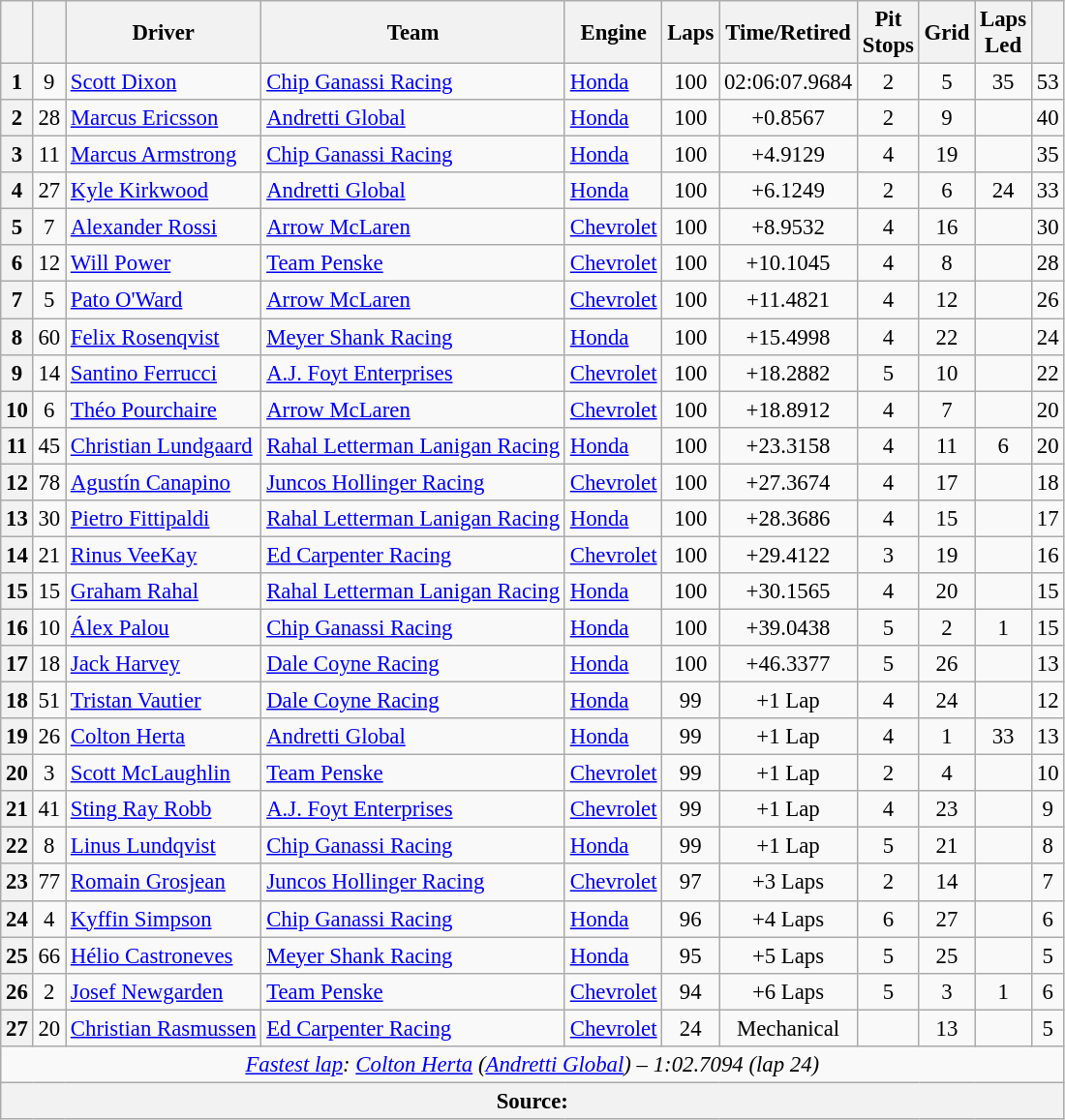<table class="wikitable sortable" style="font-size:95%;">
<tr>
<th scope="col"></th>
<th scope="col"></th>
<th scope="col">Driver</th>
<th scope="col">Team</th>
<th scope="col">Engine</th>
<th scope="col" class="unsortable">Laps</th>
<th scope="col" class="unsortable">Time/Retired</th>
<th scope="col">Pit<br>Stops</th>
<th scope="col">Grid</th>
<th scope="col">Laps<br>Led</th>
<th scope="col"></th>
</tr>
<tr>
<th>1</th>
<td align="center">9</td>
<td> <a href='#'>Scott Dixon</a></td>
<td><a href='#'>Chip Ganassi Racing</a></td>
<td><a href='#'>Honda</a></td>
<td align="center">100</td>
<td align="center">02:06:07.9684</td>
<td align="center">2</td>
<td align="center">5</td>
<td align="center">35</td>
<td align="center">53</td>
</tr>
<tr>
<th>2</th>
<td align="center">28</td>
<td> <a href='#'>Marcus Ericsson</a></td>
<td><a href='#'>Andretti Global</a></td>
<td><a href='#'>Honda</a></td>
<td align="center">100</td>
<td align="center">+0.8567</td>
<td align="center">2</td>
<td align="center">9</td>
<td align="center"></td>
<td align="center">40</td>
</tr>
<tr>
<th>3</th>
<td align="center">11</td>
<td> <a href='#'>Marcus Armstrong</a></td>
<td><a href='#'>Chip Ganassi Racing</a></td>
<td><a href='#'>Honda</a></td>
<td align="center">100</td>
<td align="center">+4.9129</td>
<td align="center">4</td>
<td align="center">19</td>
<td align="center"></td>
<td align="center">35</td>
</tr>
<tr>
<th>4</th>
<td align="center">27</td>
<td> <a href='#'>Kyle Kirkwood</a></td>
<td><a href='#'>Andretti Global</a></td>
<td><a href='#'>Honda</a></td>
<td align="center">100</td>
<td align="center">+6.1249</td>
<td align="center">2</td>
<td align="center">6</td>
<td align="center">24</td>
<td align="center">33</td>
</tr>
<tr>
<th>5</th>
<td align="center">7</td>
<td> <a href='#'>Alexander Rossi</a></td>
<td><a href='#'>Arrow McLaren</a></td>
<td><a href='#'>Chevrolet</a></td>
<td align="center">100</td>
<td align="center">+8.9532</td>
<td align="center">4</td>
<td align="center">16</td>
<td align="center"></td>
<td align="center">30</td>
</tr>
<tr>
<th>6</th>
<td align="center">12</td>
<td> <a href='#'>Will Power</a></td>
<td><a href='#'>Team Penske</a></td>
<td><a href='#'>Chevrolet</a></td>
<td align="center">100</td>
<td align="center">+10.1045</td>
<td align="center">4</td>
<td align="center">8</td>
<td align="center"></td>
<td align="center">28</td>
</tr>
<tr>
<th>7</th>
<td align="center">5</td>
<td> <a href='#'>Pato O'Ward</a></td>
<td><a href='#'>Arrow McLaren</a></td>
<td><a href='#'>Chevrolet</a></td>
<td align="center">100</td>
<td align="center">+11.4821</td>
<td align="center">4</td>
<td align="center">12</td>
<td align="center"></td>
<td align="center">26</td>
</tr>
<tr>
<th>8</th>
<td align="center">60</td>
<td> <a href='#'>Felix Rosenqvist</a></td>
<td><a href='#'>Meyer Shank Racing</a></td>
<td><a href='#'>Honda</a></td>
<td align="center">100</td>
<td align="center">+15.4998</td>
<td align="center">4</td>
<td align="center">22</td>
<td align="center"></td>
<td align="center">24</td>
</tr>
<tr>
<th>9</th>
<td align="center">14</td>
<td> <a href='#'>Santino Ferrucci</a></td>
<td><a href='#'>A.J. Foyt Enterprises</a></td>
<td><a href='#'>Chevrolet</a></td>
<td align="center">100</td>
<td align="center">+18.2882</td>
<td align="center">5</td>
<td align="center">10</td>
<td align="center"></td>
<td align="center">22</td>
</tr>
<tr>
<th>10</th>
<td align="center">6</td>
<td> <a href='#'>Théo Pourchaire</a> <strong></strong></td>
<td><a href='#'>Arrow McLaren</a></td>
<td><a href='#'>Chevrolet</a></td>
<td align="center">100</td>
<td align="center">+18.8912</td>
<td align="center">4</td>
<td align="center">7</td>
<td align="center"></td>
<td align="center">20</td>
</tr>
<tr>
<th>11</th>
<td align="center">45</td>
<td> <a href='#'>Christian Lundgaard</a></td>
<td><a href='#'>Rahal Letterman Lanigan Racing</a></td>
<td><a href='#'>Honda</a></td>
<td align="center">100</td>
<td align="center">+23.3158</td>
<td align="center">4</td>
<td align="center">11</td>
<td align="center">6</td>
<td align="center">20</td>
</tr>
<tr>
<th>12</th>
<td align="center">78</td>
<td> <a href='#'>Agustín Canapino</a></td>
<td><a href='#'>Juncos Hollinger Racing</a></td>
<td><a href='#'>Chevrolet</a></td>
<td align="center">100</td>
<td align="center">+27.3674</td>
<td align="center">4</td>
<td align="center">17</td>
<td align="center"></td>
<td align="center">18</td>
</tr>
<tr>
<th>13</th>
<td align="center">30</td>
<td> <a href='#'>Pietro Fittipaldi</a></td>
<td><a href='#'>Rahal Letterman Lanigan Racing</a></td>
<td><a href='#'>Honda</a></td>
<td align="center">100</td>
<td align="center">+28.3686</td>
<td align="center">4</td>
<td align="center">15</td>
<td align="center"></td>
<td align="center">17</td>
</tr>
<tr>
<th>14</th>
<td align="center">21</td>
<td> <a href='#'>Rinus VeeKay</a></td>
<td><a href='#'>Ed Carpenter Racing</a></td>
<td><a href='#'>Chevrolet</a></td>
<td align="center">100</td>
<td align="center">+29.4122</td>
<td align="center">3</td>
<td align="center">19</td>
<td align="center"></td>
<td align="center">16</td>
</tr>
<tr>
<th>15</th>
<td align="center">15</td>
<td> <a href='#'>Graham Rahal</a></td>
<td><a href='#'>Rahal Letterman Lanigan Racing</a></td>
<td><a href='#'>Honda</a></td>
<td align="center">100</td>
<td align="center">+30.1565</td>
<td align="center">4</td>
<td align="center">20</td>
<td align="center"></td>
<td align="center">15</td>
</tr>
<tr>
<th>16</th>
<td align="center">10</td>
<td> <a href='#'>Álex Palou</a></td>
<td><a href='#'>Chip Ganassi Racing</a></td>
<td><a href='#'>Honda</a></td>
<td align="center">100</td>
<td align="center">+39.0438</td>
<td align="center">5</td>
<td align="center">2</td>
<td align="center">1</td>
<td align="center">15</td>
</tr>
<tr>
<th>17</th>
<td align="center">18</td>
<td> <a href='#'>Jack Harvey</a></td>
<td><a href='#'>Dale Coyne Racing</a></td>
<td><a href='#'>Honda</a></td>
<td align="center">100</td>
<td align="center">+46.3377</td>
<td align="center">5</td>
<td align="center">26</td>
<td align="center"></td>
<td align="center">13</td>
</tr>
<tr>
<th>18</th>
<td align="center">51</td>
<td> <a href='#'>Tristan Vautier</a></td>
<td><a href='#'>Dale Coyne Racing</a></td>
<td><a href='#'>Honda</a></td>
<td align="center">99</td>
<td align="center">+1 Lap</td>
<td align="center">4</td>
<td align="center">24</td>
<td align="center"></td>
<td align="center">12</td>
</tr>
<tr>
<th>19</th>
<td align="center">26</td>
<td> <a href='#'>Colton Herta</a></td>
<td><a href='#'>Andretti Global</a></td>
<td><a href='#'>Honda</a></td>
<td align="center">99</td>
<td align="center">+1 Lap</td>
<td align="center">4</td>
<td align="center">1</td>
<td align="center">33</td>
<td align="center">13</td>
</tr>
<tr>
<th>20</th>
<td align="center">3</td>
<td> <a href='#'>Scott McLaughlin</a></td>
<td><a href='#'>Team Penske</a></td>
<td><a href='#'>Chevrolet</a></td>
<td align="center">99</td>
<td align="center">+1 Lap</td>
<td align="center">2</td>
<td align="center">4</td>
<td align="center"></td>
<td align="center">10</td>
</tr>
<tr>
<th>21</th>
<td align="center">41</td>
<td> <a href='#'>Sting Ray Robb</a></td>
<td><a href='#'>A.J. Foyt Enterprises</a></td>
<td><a href='#'>Chevrolet</a></td>
<td align="center">99</td>
<td align="center">+1 Lap</td>
<td align="center">4</td>
<td align="center">23</td>
<td align="center"></td>
<td align="center">9</td>
</tr>
<tr>
<th>22</th>
<td align="center">8</td>
<td> <a href='#'>Linus Lundqvist</a> <strong></strong></td>
<td><a href='#'>Chip Ganassi Racing</a></td>
<td><a href='#'>Honda</a></td>
<td align="center">99</td>
<td align="center">+1 Lap</td>
<td align="center">5</td>
<td align="center">21</td>
<td align="center"></td>
<td align="center">8</td>
</tr>
<tr>
<th>23</th>
<td align="center">77</td>
<td> <a href='#'>Romain Grosjean</a></td>
<td><a href='#'>Juncos Hollinger Racing</a></td>
<td><a href='#'>Chevrolet</a></td>
<td align="center">97</td>
<td align="center">+3 Laps</td>
<td align="center">2</td>
<td align="center">14</td>
<td align="center"></td>
<td align="center">7</td>
</tr>
<tr>
<th>24</th>
<td align="center">4</td>
<td> <a href='#'>Kyffin Simpson</a> <strong></strong></td>
<td><a href='#'>Chip Ganassi Racing</a></td>
<td><a href='#'>Honda</a></td>
<td align="center">96</td>
<td align="center">+4 Laps</td>
<td align="center">6</td>
<td align="center">27</td>
<td align="center"></td>
<td align="center">6</td>
</tr>
<tr>
<th>25</th>
<td align="center">66</td>
<td> <a href='#'>Hélio Castroneves</a></td>
<td><a href='#'>Meyer Shank Racing</a></td>
<td><a href='#'>Honda</a></td>
<td align="center">95</td>
<td align="center">+5 Laps</td>
<td align="center">5</td>
<td align="center">25</td>
<td align="center"></td>
<td align="center">5</td>
</tr>
<tr>
<th>26</th>
<td align="center">2</td>
<td> <a href='#'>Josef Newgarden</a></td>
<td><a href='#'>Team Penske</a></td>
<td><a href='#'>Chevrolet</a></td>
<td align="center">94</td>
<td align="center">+6 Laps</td>
<td align="center">5</td>
<td align="center">3</td>
<td align="center">1</td>
<td align="center">6</td>
</tr>
<tr>
<th>27</th>
<td align="center">20</td>
<td> <a href='#'>Christian Rasmussen</a> <strong></strong></td>
<td><a href='#'>Ed Carpenter Racing</a></td>
<td><a href='#'>Chevrolet</a></td>
<td align="center">24</td>
<td align="center">Mechanical</td>
<td align="center"></td>
<td align="center">13</td>
<td align="center"></td>
<td align="center">5</td>
</tr>
<tr class="sortbottom">
<td colspan="11" style="text-align:center"><em><a href='#'>Fastest lap</a>:  <a href='#'>Colton Herta</a> (<a href='#'>Andretti Global</a>) – 1:02.7094 (lap 24)</em></td>
</tr>
<tr class="sortbottom">
<th colspan="11">Source:</th>
</tr>
</table>
